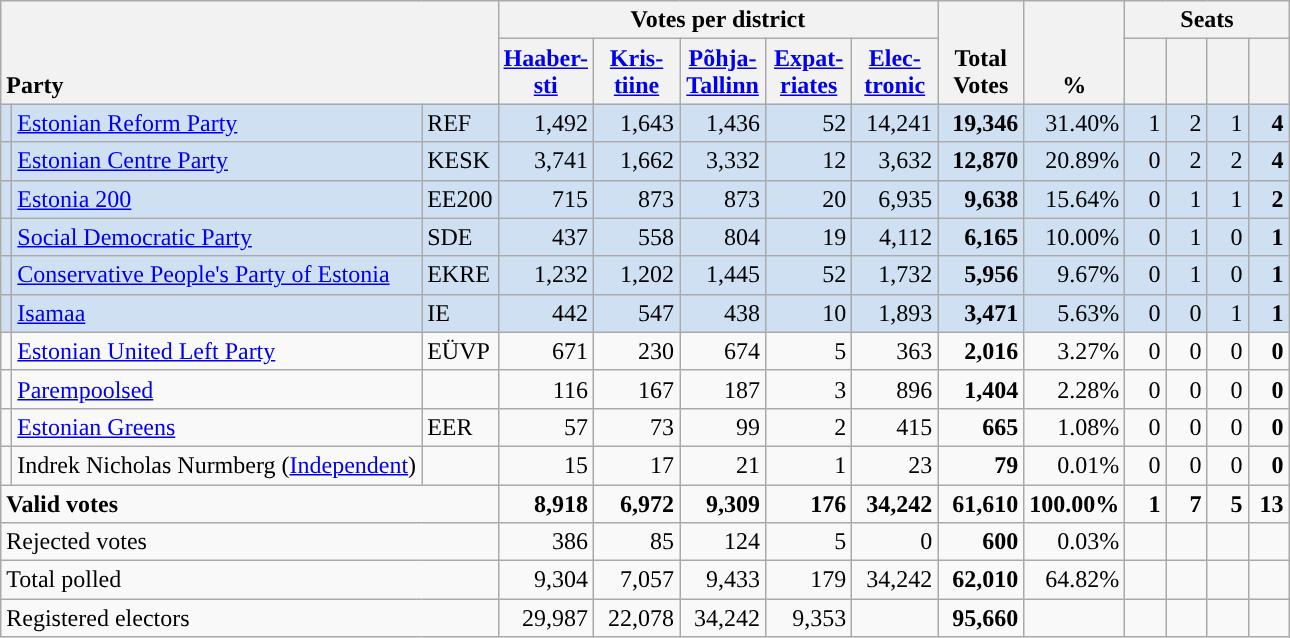<table class="wikitable" border="1" style="text-align:right;">
<tr>
<th style="text-align:left;" valign=bottom rowspan=2 colspan=3>Party</th>
<th colspan=5>Votes per district</th>
<th align=center valign=bottom rowspan=2 width="50">Total Votes</th>
<th align=center valign=bottom rowspan=2 width="50">%</th>
<th colspan=4>Seats</th>
</tr>
<tr>
<th align=center valign=bottom width="50"><a href='#'>Haaber- sti</a></th>
<th align=center valign=bottom width="50"><a href='#'>Kris- tiine</a></th>
<th align=center valign=bottom width="50"><a href='#'>Põhja- Tallinn</a></th>
<th align=center valign=bottom width="50"><a href='#'>Expat- riates</a></th>
<th align=center valign=bottom width="50"><a href='#'>Elec- tronic</a></th>
<th align=center valign=bottom width="20"><small></small></th>
<th align=center valign=bottom width="20"><small></small></th>
<th align=center valign=bottom width="20"><small></small></th>
<th align=center valign=bottom width="20"><small></small></th>
</tr>
<tr style="background:#CEE0F2;">
<td style="background:"></td>
<td align=left><a href='#'>Estonian Reform Party</a></td>
<td align=left>REF</td>
<td>1,492</td>
<td>1,643</td>
<td>1,436</td>
<td>52</td>
<td>14,241</td>
<td><strong>19,346</strong></td>
<td>31.40%</td>
<td>1</td>
<td>2</td>
<td>1</td>
<td><strong>4</strong></td>
</tr>
<tr style="background:#CEE0F2;">
<td style="background:"></td>
<td align=left><a href='#'>Estonian Centre Party</a></td>
<td align=left>KESK</td>
<td>3,741</td>
<td>1,662</td>
<td>3,332</td>
<td>12</td>
<td>3,632</td>
<td><strong>12,870</strong></td>
<td>20.89%</td>
<td>0</td>
<td>2</td>
<td>2</td>
<td><strong>4</strong></td>
</tr>
<tr style="background:#CEE0F2;">
<td style="background:"></td>
<td align=left><a href='#'>Estonia 200</a></td>
<td>EE200</td>
<td>715</td>
<td>873</td>
<td>873</td>
<td>20</td>
<td>6,935</td>
<td><strong>9,638</strong></td>
<td>15.64%</td>
<td>0</td>
<td>1</td>
<td>1</td>
<td><strong>2</strong></td>
</tr>
<tr style="background:#CEE0F2;">
<td style="background:"></td>
<td align=left><a href='#'>Social Democratic Party</a></td>
<td align=left>SDE</td>
<td>437</td>
<td>558</td>
<td>804</td>
<td>19</td>
<td>4,112</td>
<td><strong>6,165</strong></td>
<td>10.00%</td>
<td>0</td>
<td>1</td>
<td>0</td>
<td><strong>1</strong></td>
</tr>
<tr style="background:#CEE0F2;">
<td style="background:"></td>
<td align=left><a href='#'>Conservative People's Party of Estonia</a></td>
<td align=left>EKRE</td>
<td>1,232</td>
<td>1,202</td>
<td>1,445</td>
<td>52</td>
<td>1,732</td>
<td><strong>5,956</strong></td>
<td>9.67%</td>
<td>0</td>
<td>1</td>
<td>0</td>
<td><strong>1</strong></td>
</tr>
<tr style="background:#CEE0F2;">
<td style="background:"></td>
<td align=left><a href='#'>Isamaa</a></td>
<td align=left>IE</td>
<td>442</td>
<td>547</td>
<td>438</td>
<td>10</td>
<td>1,893</td>
<td><strong>3,471</strong></td>
<td>5.63%</td>
<td>0</td>
<td>0</td>
<td>1</td>
<td><strong>1</strong></td>
</tr>
<tr>
<td style="background:"></td>
<td align=left><a href='#'>Estonian United Left Party</a></td>
<td align=left>EÜVP</td>
<td>671</td>
<td>230</td>
<td>674</td>
<td>5</td>
<td>363</td>
<td><strong>2,016</strong></td>
<td>3.27%</td>
<td>0</td>
<td>0</td>
<td>0</td>
<td><strong>0</strong></td>
</tr>
<tr>
<td style="background:"></td>
<td align=left><a href='#'>Parempoolsed</a></td>
<td align=left></td>
<td>116</td>
<td>167</td>
<td>187</td>
<td>3</td>
<td>896</td>
<td><strong>1,404</strong></td>
<td>2.28%</td>
<td>0</td>
<td>0</td>
<td>0</td>
<td><strong>0</strong></td>
</tr>
<tr>
<td style="background:"></td>
<td align=left><a href='#'>Estonian Greens</a></td>
<td align=left>EER</td>
<td>57</td>
<td>73</td>
<td>99</td>
<td>2</td>
<td>415</td>
<td><strong>665</strong></td>
<td>1.08%</td>
<td>0</td>
<td>0</td>
<td>0</td>
<td><strong>0</strong></td>
</tr>
<tr>
<td style="background:"></td>
<td align=left>Indrek Nicholas Nurmberg (<a href='#'>Independent</a>)</td>
<td></td>
<td>15</td>
<td>17</td>
<td>21</td>
<td>1</td>
<td>23</td>
<td><strong>79</strong></td>
<td>0.01%</td>
<td>0</td>
<td>0</td>
<td>0</td>
<td><strong>0</strong></td>
</tr>
<tr style="font-weight:bold">
<td align=left colspan=3>Valid votes</td>
<td>8,918</td>
<td>6,972</td>
<td>9,309</td>
<td>176</td>
<td>34,242</td>
<td>61,610</td>
<td>100.00%</td>
<td>1</td>
<td>7</td>
<td>5</td>
<td>13</td>
</tr>
<tr>
<td align=left colspan=3>Rejected votes</td>
<td>386</td>
<td>85</td>
<td>124</td>
<td>5</td>
<td>0</td>
<td><strong>600</strong></td>
<td>0.03%</td>
<td></td>
<td></td>
<td></td>
<td></td>
</tr>
<tr>
<td align=left colspan=3>Total polled</td>
<td>9,304</td>
<td>7,057</td>
<td>9,433</td>
<td>179</td>
<td>34,242</td>
<td><strong>62,010</strong></td>
<td>64.82%</td>
<td></td>
<td></td>
<td></td>
<td></td>
</tr>
<tr>
<td align=left colspan=3>Registered electors</td>
<td>29,987</td>
<td>22,078</td>
<td>34,242</td>
<td>9,353</td>
<td></td>
<td><strong>95,660</strong></td>
<td></td>
<td></td>
<td></td>
<td></td>
<td></td>
</tr>
</table>
